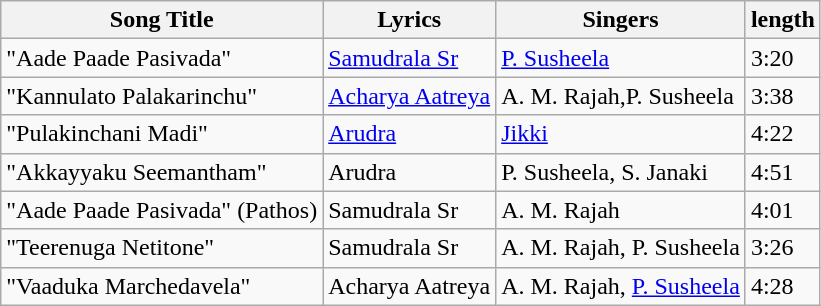<table class="wikitable sortable">
<tr>
<th>Song Title</th>
<th>Lyrics</th>
<th>Singers</th>
<th>length</th>
</tr>
<tr>
<td>"Aade Paade Pasivada"</td>
<td><a href='#'>Samudrala Sr</a></td>
<td><a href='#'>P. Susheela</a></td>
<td>3:20</td>
</tr>
<tr>
<td>"Kannulato Palakarinchu"</td>
<td><a href='#'>Acharya Aatreya</a></td>
<td>A. M. Rajah,P. Susheela</td>
<td>3:38</td>
</tr>
<tr>
<td>"Pulakinchani Madi"</td>
<td><a href='#'>Arudra</a></td>
<td><a href='#'>Jikki</a></td>
<td>4:22</td>
</tr>
<tr>
<td>"Akkayyaku Seemantham"</td>
<td>Arudra</td>
<td>P. Susheela, S. Janaki</td>
<td>4:51</td>
</tr>
<tr>
<td>"Aade Paade Pasivada" (Pathos)</td>
<td>Samudrala Sr</td>
<td>A. M. Rajah</td>
<td>4:01</td>
</tr>
<tr>
<td>"Teerenuga Netitone"</td>
<td>Samudrala Sr</td>
<td>A. M. Rajah, P. Susheela</td>
<td>3:26</td>
</tr>
<tr>
<td>"Vaaduka Marchedavela"</td>
<td>Acharya Aatreya</td>
<td>A. M. Rajah, <a href='#'>P. Susheela</a></td>
<td>4:28</td>
</tr>
</table>
